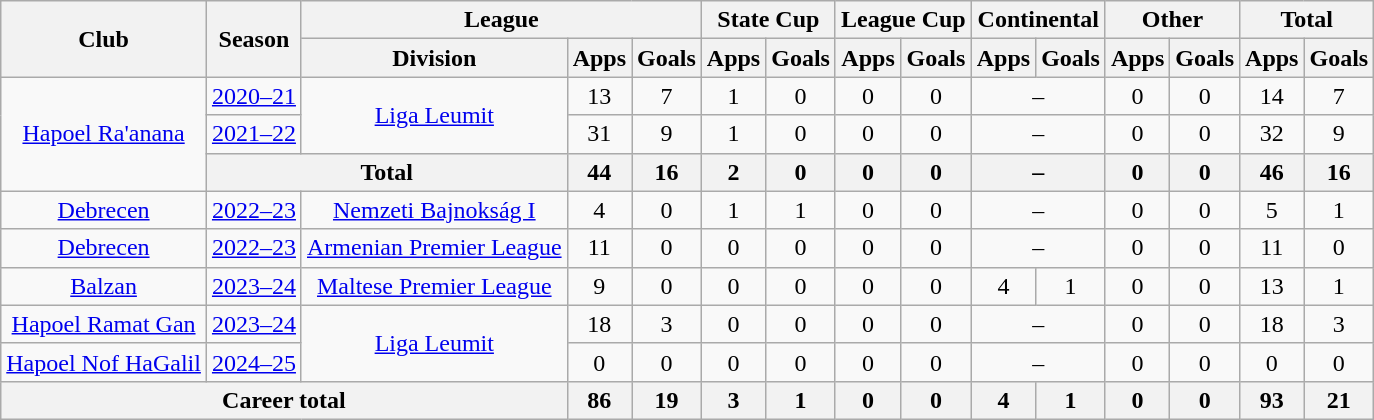<table class="wikitable" style="text-align: center">
<tr>
<th rowspan="2">Club</th>
<th rowspan="2">Season</th>
<th colspan="3">League</th>
<th colspan="2">State Cup</th>
<th colspan="2">League Cup</th>
<th colspan="2">Continental</th>
<th colspan="2">Other</th>
<th colspan="2">Total</th>
</tr>
<tr>
<th>Division</th>
<th>Apps</th>
<th>Goals</th>
<th>Apps</th>
<th>Goals</th>
<th>Apps</th>
<th>Goals</th>
<th>Apps</th>
<th>Goals</th>
<th>Apps</th>
<th>Goals</th>
<th>Apps</th>
<th>Goals</th>
</tr>
<tr>
<td rowspan="3"><a href='#'>Hapoel Ra'anana</a></td>
<td><a href='#'>2020–21</a></td>
<td rowspan="2"><a href='#'>Liga Leumit</a></td>
<td>13</td>
<td>7</td>
<td>1</td>
<td>0</td>
<td>0</td>
<td>0</td>
<td colspan="2">–</td>
<td>0</td>
<td>0</td>
<td>14</td>
<td>7</td>
</tr>
<tr>
<td><a href='#'>2021–22</a></td>
<td>31</td>
<td>9</td>
<td>1</td>
<td>0</td>
<td>0</td>
<td>0</td>
<td colspan="2">–</td>
<td>0</td>
<td>0</td>
<td>32</td>
<td>9</td>
</tr>
<tr>
<th colspan="2">Total</th>
<th>44</th>
<th>16</th>
<th>2</th>
<th>0</th>
<th>0</th>
<th>0</th>
<th colspan="2">–</th>
<th>0</th>
<th>0</th>
<th>46</th>
<th>16</th>
</tr>
<tr>
<td rowspan="1"><a href='#'>Debrecen</a></td>
<td><a href='#'>2022–23</a></td>
<td rowspan="1"><a href='#'>Nemzeti Bajnokság I</a></td>
<td>4</td>
<td>0</td>
<td>1</td>
<td>1</td>
<td>0</td>
<td>0</td>
<td colspan="2">–</td>
<td>0</td>
<td>0</td>
<td>5</td>
<td>1</td>
</tr>
<tr>
<td rowspan="1"><a href='#'>Debrecen</a></td>
<td><a href='#'>2022–23</a></td>
<td rowspan="1"><a href='#'>Armenian Premier League</a></td>
<td>11</td>
<td>0</td>
<td>0</td>
<td>0</td>
<td>0</td>
<td>0</td>
<td colspan="2">–</td>
<td>0</td>
<td>0</td>
<td>11</td>
<td>0</td>
</tr>
<tr>
<td rowspan="1"><a href='#'>Balzan</a></td>
<td><a href='#'>2023–24</a></td>
<td rowspan="1"><a href='#'>Maltese Premier League</a></td>
<td>9</td>
<td>0</td>
<td>0</td>
<td>0</td>
<td>0</td>
<td>0</td>
<td>4</td>
<td>1</td>
<td>0</td>
<td>0</td>
<td>13</td>
<td>1</td>
</tr>
<tr>
<td rowspan="1"><a href='#'>Hapoel Ramat Gan</a></td>
<td><a href='#'>2023–24</a></td>
<td rowspan="2"><a href='#'>Liga Leumit</a></td>
<td>18</td>
<td>3</td>
<td>0</td>
<td>0</td>
<td>0</td>
<td>0</td>
<td colspan="2">–</td>
<td>0</td>
<td>0</td>
<td>18</td>
<td>3</td>
</tr>
<tr>
<td rowspan="1"><a href='#'>Hapoel Nof HaGalil</a></td>
<td><a href='#'>2024–25</a></td>
<td>0</td>
<td>0</td>
<td>0</td>
<td>0</td>
<td>0</td>
<td>0</td>
<td colspan="2">–</td>
<td>0</td>
<td>0</td>
<td>0</td>
<td>0</td>
</tr>
<tr>
<th colspan="3">Career total</th>
<th>86</th>
<th>19</th>
<th>3</th>
<th>1</th>
<th>0</th>
<th>0</th>
<th>4</th>
<th>1</th>
<th>0</th>
<th>0</th>
<th>93</th>
<th>21</th>
</tr>
</table>
